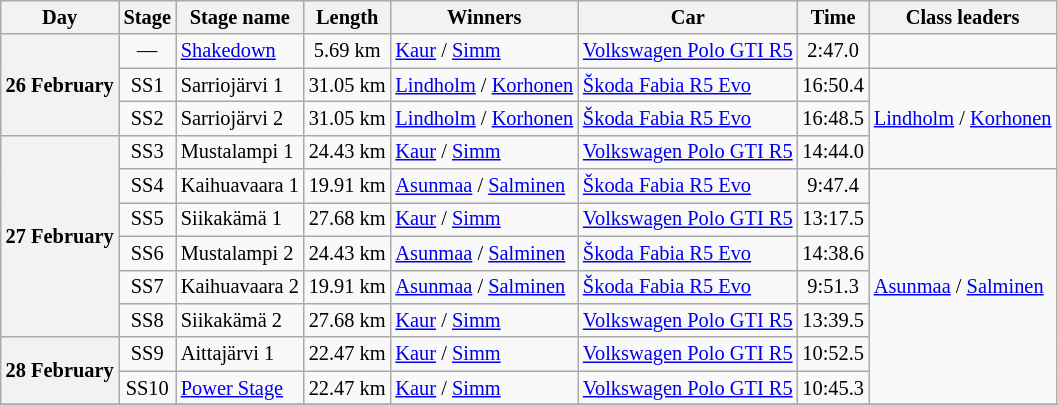<table class="wikitable" style="font-size: 85%;">
<tr>
<th>Day</th>
<th>Stage</th>
<th>Stage name</th>
<th>Length</th>
<th>Winners</th>
<th>Car</th>
<th>Time</th>
<th>Class leaders</th>
</tr>
<tr>
<th rowspan="3" nowrap>26 February</th>
<td align="center">—</td>
<td nowrap><a href='#'>Shakedown</a></td>
<td align="center">5.69 km</td>
<td><a href='#'>Kaur</a> / <a href='#'>Simm</a></td>
<td><a href='#'>Volkswagen Polo GTI R5</a></td>
<td align="center">2:47.0</td>
<td></td>
</tr>
<tr>
<td align="center">SS1</td>
<td>Sarriojärvi 1</td>
<td align="center">31.05 km</td>
<td><a href='#'>Lindholm</a> / <a href='#'>Korhonen</a></td>
<td><a href='#'>Škoda Fabia R5 Evo</a></td>
<td align="center">16:50.4</td>
<td rowspan="3"><a href='#'>Lindholm</a> / <a href='#'>Korhonen</a></td>
</tr>
<tr>
<td align="center">SS2</td>
<td>Sarriojärvi 2</td>
<td align="center">31.05 km</td>
<td><a href='#'>Lindholm</a> / <a href='#'>Korhonen</a></td>
<td><a href='#'>Škoda Fabia R5 Evo</a></td>
<td align="center">16:48.5</td>
</tr>
<tr>
<th rowspan="6">27 February</th>
<td align="center">SS3</td>
<td>Mustalampi 1</td>
<td align="center">24.43 km</td>
<td><a href='#'>Kaur</a> / <a href='#'>Simm</a></td>
<td><a href='#'>Volkswagen Polo GTI R5</a></td>
<td align="center">14:44.0</td>
</tr>
<tr>
<td align="center">SS4</td>
<td>Kaihuavaara 1</td>
<td align="center">19.91 km</td>
<td><a href='#'>Asunmaa</a> / <a href='#'>Salminen</a></td>
<td><a href='#'>Škoda Fabia R5 Evo</a></td>
<td align="center">9:47.4</td>
<td rowspan="7"><a href='#'>Asunmaa</a> / <a href='#'>Salminen</a></td>
</tr>
<tr>
<td align="center">SS5</td>
<td>Siikakämä 1</td>
<td align="center">27.68 km</td>
<td><a href='#'>Kaur</a> / <a href='#'>Simm</a></td>
<td><a href='#'>Volkswagen Polo GTI R5</a></td>
<td align="center">13:17.5</td>
</tr>
<tr>
<td align="center">SS6</td>
<td>Mustalampi 2</td>
<td align="center">24.43 km</td>
<td><a href='#'>Asunmaa</a> / <a href='#'>Salminen</a></td>
<td><a href='#'>Škoda Fabia R5 Evo</a></td>
<td align="center">14:38.6</td>
</tr>
<tr>
<td align="center">SS7</td>
<td>Kaihuavaara 2</td>
<td align="center">19.91 km</td>
<td><a href='#'>Asunmaa</a> / <a href='#'>Salminen</a></td>
<td><a href='#'>Škoda Fabia R5 Evo</a></td>
<td align="center">9:51.3</td>
</tr>
<tr>
<td align="center">SS8</td>
<td>Siikakämä 2</td>
<td align="center">27.68 km</td>
<td><a href='#'>Kaur</a> / <a href='#'>Simm</a></td>
<td><a href='#'>Volkswagen Polo GTI R5</a></td>
<td align="center">13:39.5</td>
</tr>
<tr>
<th rowspan="2">28 February</th>
<td align="center">SS9</td>
<td>Aittajärvi 1</td>
<td align="center">22.47 km</td>
<td><a href='#'>Kaur</a> / <a href='#'>Simm</a></td>
<td><a href='#'>Volkswagen Polo GTI R5</a></td>
<td align="center">10:52.5</td>
</tr>
<tr>
<td align="center">SS10</td>
<td nowrap><a href='#'>Power Stage</a></td>
<td align="center">22.47 km</td>
<td><a href='#'>Kaur</a> / <a href='#'>Simm</a></td>
<td><a href='#'>Volkswagen Polo GTI R5</a></td>
<td align="center">10:45.3</td>
</tr>
<tr>
</tr>
</table>
